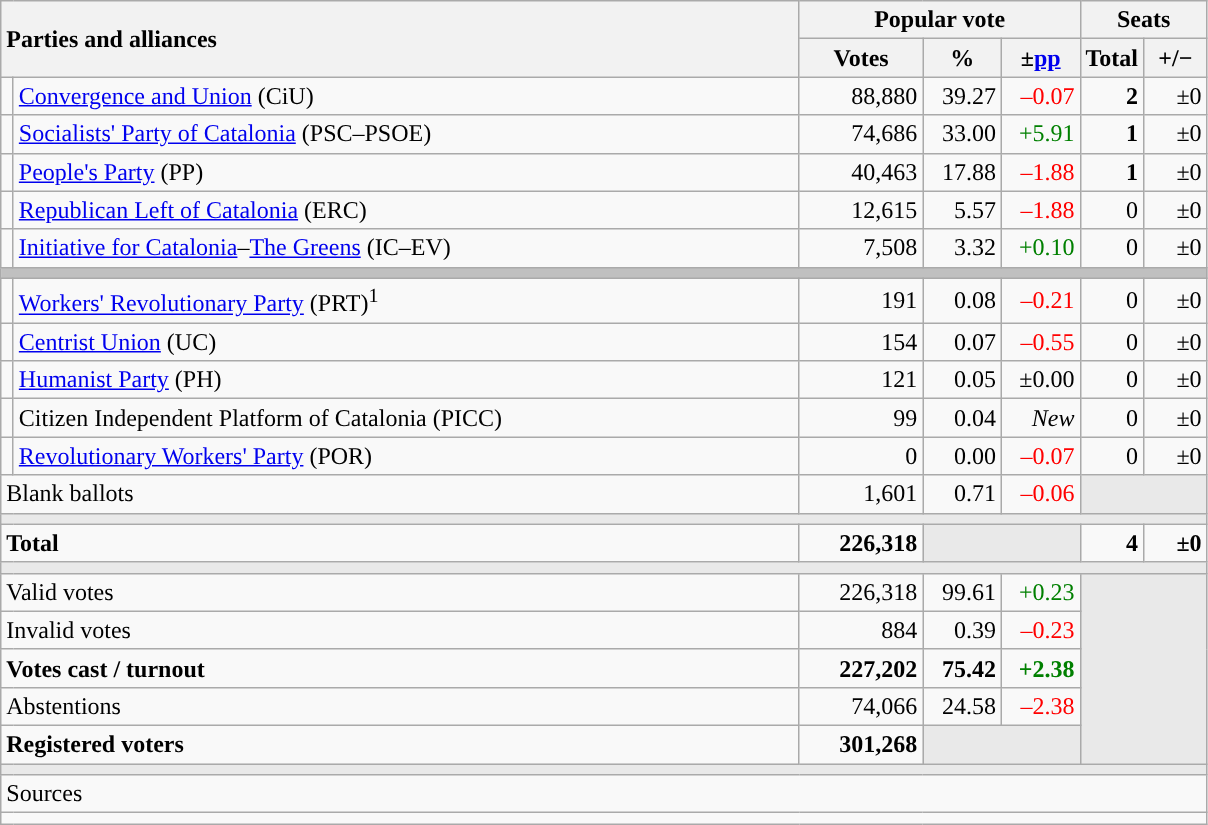<table class="wikitable" style="text-align:right;">
<tr>
<th style="text-align:left;" rowspan="2" colspan="2" width="525">Parties and alliances</th>
<th colspan="3">Popular vote</th>
<th colspan="2">Seats</th>
</tr>
<tr>
<th width="75">Votes</th>
<th width="45">%</th>
<th width="45">±<a href='#'>pp</a></th>
<th width="35">Total</th>
<th width="35">+/−</th>
</tr>
<tr>
<td width="1" style="color:inherit;background:"></td>
<td align="left"><a href='#'>Convergence and Union</a> (CiU)</td>
<td>88,880</td>
<td>39.27</td>
<td style="color:red;">–0.07</td>
<td><strong>2</strong></td>
<td>±0</td>
</tr>
<tr>
<td style="color:inherit;background:"></td>
<td align="left"><a href='#'>Socialists' Party of Catalonia</a> (PSC–PSOE)</td>
<td>74,686</td>
<td>33.00</td>
<td style="color:green;">+5.91</td>
<td><strong>1</strong></td>
<td>±0</td>
</tr>
<tr>
<td style="color:inherit;background:"></td>
<td align="left"><a href='#'>People's Party</a> (PP)</td>
<td>40,463</td>
<td>17.88</td>
<td style="color:red;">–1.88</td>
<td><strong>1</strong></td>
<td>±0</td>
</tr>
<tr>
<td style="color:inherit;background:"></td>
<td align="left"><a href='#'>Republican Left of Catalonia</a> (ERC)</td>
<td>12,615</td>
<td>5.57</td>
<td style="color:red;">–1.88</td>
<td>0</td>
<td>±0</td>
</tr>
<tr>
<td style="color:inherit;background:"></td>
<td align="left"><a href='#'>Initiative for Catalonia</a>–<a href='#'>The Greens</a> (IC–EV)</td>
<td>7,508</td>
<td>3.32</td>
<td style="color:green;">+0.10</td>
<td>0</td>
<td>±0</td>
</tr>
<tr>
<td colspan="7" bgcolor="#C0C0C0"></td>
</tr>
<tr>
<td style="color:inherit;background:"></td>
<td align="left"><a href='#'>Workers' Revolutionary Party</a> (PRT)<sup>1</sup></td>
<td>191</td>
<td>0.08</td>
<td style="color:red;">–0.21</td>
<td>0</td>
<td>±0</td>
</tr>
<tr>
<td style="color:inherit;background:"></td>
<td align="left"><a href='#'>Centrist Union</a> (UC)</td>
<td>154</td>
<td>0.07</td>
<td style="color:red;">–0.55</td>
<td>0</td>
<td>±0</td>
</tr>
<tr>
<td style="color:inherit;background:"></td>
<td align="left"><a href='#'>Humanist Party</a> (PH)</td>
<td>121</td>
<td>0.05</td>
<td>±0.00</td>
<td>0</td>
<td>±0</td>
</tr>
<tr>
<td style="color:inherit;background:"></td>
<td align="left">Citizen Independent Platform of Catalonia (PICC)</td>
<td>99</td>
<td>0.04</td>
<td><em>New</em></td>
<td>0</td>
<td>±0</td>
</tr>
<tr>
<td style="color:inherit;background:"></td>
<td align="left"><a href='#'>Revolutionary Workers' Party</a> (POR)</td>
<td>0</td>
<td>0.00</td>
<td style="color:red;">–0.07</td>
<td>0</td>
<td>±0</td>
</tr>
<tr>
<td align="left" colspan="2">Blank ballots</td>
<td>1,601</td>
<td>0.71</td>
<td style="color:red;">–0.06</td>
<td bgcolor="#E9E9E9" colspan="2"></td>
</tr>
<tr>
<td colspan="7" bgcolor="#E9E9E9"></td>
</tr>
<tr style="font-weight:bold;">
<td align="left" colspan="2">Total</td>
<td>226,318</td>
<td bgcolor="#E9E9E9" colspan="2"></td>
<td>4</td>
<td>±0</td>
</tr>
<tr>
<td colspan="7" bgcolor="#E9E9E9"></td>
</tr>
<tr>
<td align="left" colspan="2">Valid votes</td>
<td>226,318</td>
<td>99.61</td>
<td style="color:green;">+0.23</td>
<td bgcolor="#E9E9E9" colspan="2" rowspan="5"></td>
</tr>
<tr>
<td align="left" colspan="2">Invalid votes</td>
<td>884</td>
<td>0.39</td>
<td style="color:red;">–0.23</td>
</tr>
<tr style="font-weight:bold;">
<td align="left" colspan="2">Votes cast / turnout</td>
<td>227,202</td>
<td>75.42</td>
<td style="color:green;">+2.38</td>
</tr>
<tr>
<td align="left" colspan="2">Abstentions</td>
<td>74,066</td>
<td>24.58</td>
<td style="color:red;">–2.38</td>
</tr>
<tr style="font-weight:bold;">
<td align="left" colspan="2">Registered voters</td>
<td>301,268</td>
<td bgcolor="#E9E9E9" colspan="2"></td>
</tr>
<tr>
<td colspan="7" bgcolor="#E9E9E9"></td>
</tr>
<tr>
<td align="left" colspan="7">Sources</td>
</tr>
<tr>
<td colspan="7" style="text-align:left; max-width:790px;"></td>
</tr>
</table>
